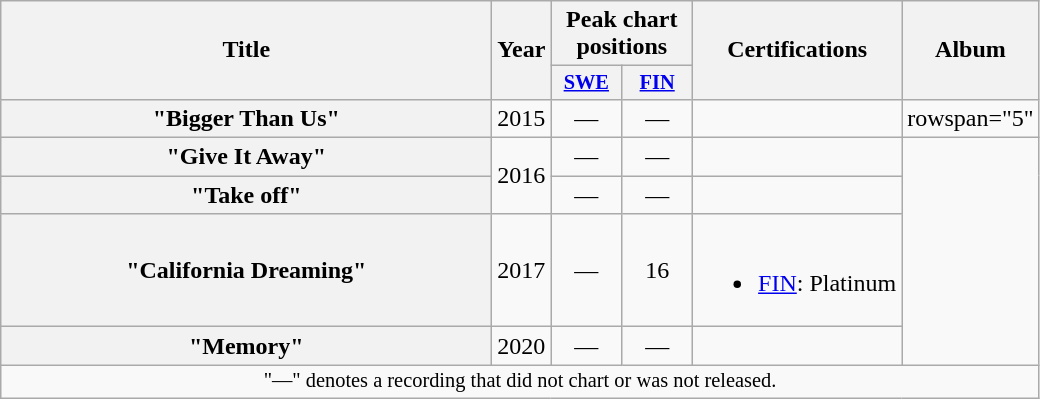<table class="wikitable plainrowheaders" style="text-align:center;">
<tr>
<th scope="col" rowspan="2" style="width:20em;">Title</th>
<th scope="col" rowspan="2" style="width:1em;">Year</th>
<th scope="col" colspan="2">Peak chart positions</th>
<th scope="col" rowspan="2">Certifications</th>
<th scope="col" rowspan="2">Album</th>
</tr>
<tr>
<th scope="col" style="width:3em;font-size:85%;"><a href='#'>SWE</a><br></th>
<th scope="col" style="width:3em;font-size:85%;"><a href='#'>FIN</a><br></th>
</tr>
<tr>
<th scope="row">"Bigger Than Us"<br></th>
<td rowspan="1">2015</td>
<td>—</td>
<td>—</td>
<td></td>
<td>rowspan="5" </td>
</tr>
<tr>
<th scope="row">"Give It Away"<br></th>
<td rowspan="2">2016</td>
<td>—</td>
<td>—</td>
<td></td>
</tr>
<tr>
<th scope="row">"Take off"<br></th>
<td>—</td>
<td>—</td>
<td></td>
</tr>
<tr>
<th scope="row">"California Dreaming"<br></th>
<td>2017</td>
<td>—</td>
<td>16</td>
<td><br><ul><li><a href='#'>FIN</a>: Platinum</li></ul></td>
</tr>
<tr>
<th scope="row">"Memory"<br></th>
<td>2020</td>
<td>—</td>
<td>—</td>
<td></td>
</tr>
<tr>
<td colspan="20" style="font-size:85%;">"—" denotes a recording that did not chart or was not released.</td>
</tr>
</table>
